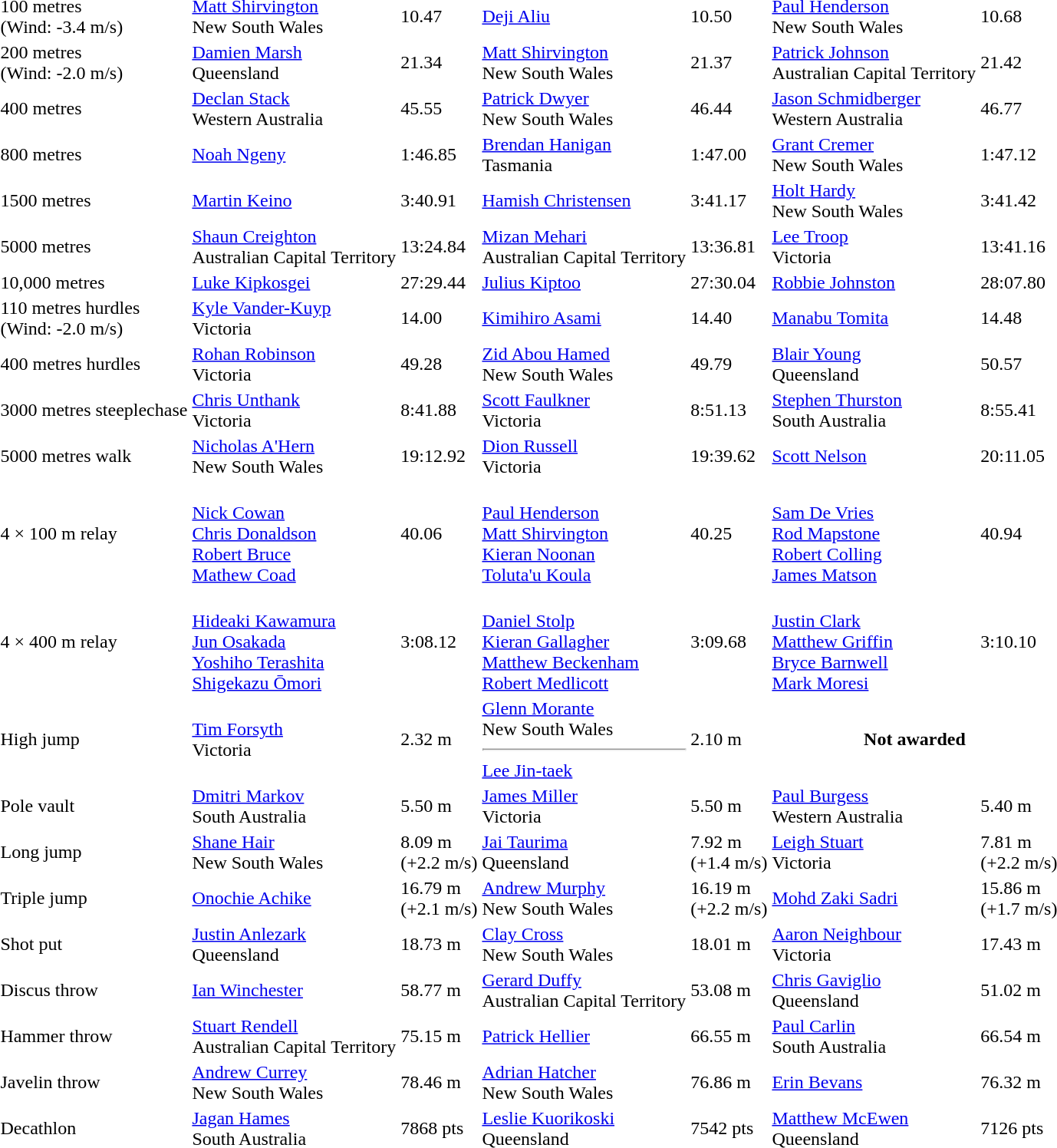<table>
<tr>
<td>100 metres<br>(Wind: -3.4 m/s)</td>
<td><a href='#'>Matt Shirvington</a><br>New South Wales</td>
<td>10.47</td>
<td><a href='#'>Deji Aliu</a><br></td>
<td>10.50</td>
<td><a href='#'>Paul Henderson</a><br>New South Wales</td>
<td>10.68</td>
</tr>
<tr>
<td>200 metres<br>(Wind: -2.0 m/s)</td>
<td><a href='#'>Damien Marsh</a><br>Queensland</td>
<td>21.34</td>
<td><a href='#'>Matt Shirvington</a><br>New South Wales</td>
<td>21.37</td>
<td><a href='#'>Patrick Johnson</a><br>Australian Capital Territory</td>
<td>21.42</td>
</tr>
<tr>
<td>400 metres</td>
<td><a href='#'>Declan Stack</a><br>Western Australia</td>
<td>45.55</td>
<td><a href='#'>Patrick Dwyer</a><br>New South Wales</td>
<td>46.44</td>
<td><a href='#'>Jason Schmidberger</a><br>Western Australia</td>
<td>46.77</td>
</tr>
<tr>
<td>800 metres</td>
<td><a href='#'>Noah Ngeny</a><br></td>
<td>1:46.85</td>
<td><a href='#'>Brendan Hanigan</a><br>Tasmania</td>
<td>1:47.00</td>
<td><a href='#'>Grant Cremer</a><br>New South Wales</td>
<td>1:47.12</td>
</tr>
<tr>
<td>1500 metres</td>
<td><a href='#'>Martin Keino</a><br></td>
<td>3:40.91</td>
<td><a href='#'>Hamish Christensen</a><br></td>
<td>3:41.17</td>
<td><a href='#'>Holt Hardy</a><br>New South Wales</td>
<td>3:41.42</td>
</tr>
<tr>
<td>5000 metres</td>
<td><a href='#'>Shaun Creighton</a><br>Australian Capital Territory</td>
<td>13:24.84</td>
<td><a href='#'>Mizan Mehari</a><br>Australian Capital Territory</td>
<td>13:36.81</td>
<td><a href='#'>Lee Troop</a><br>Victoria</td>
<td>13:41.16</td>
</tr>
<tr>
<td>10,000 metres</td>
<td><a href='#'>Luke Kipkosgei</a><br></td>
<td>27:29.44</td>
<td><a href='#'>Julius Kiptoo</a><br></td>
<td>27:30.04</td>
<td><a href='#'>Robbie Johnston</a><br></td>
<td>28:07.80</td>
</tr>
<tr>
<td>110 metres hurdles<br>(Wind: -2.0 m/s)</td>
<td><a href='#'>Kyle Vander-Kuyp</a><br>Victoria</td>
<td>14.00</td>
<td><a href='#'>Kimihiro Asami</a><br></td>
<td>14.40</td>
<td><a href='#'>Manabu Tomita</a><br></td>
<td>14.48</td>
</tr>
<tr>
<td>400 metres hurdles</td>
<td><a href='#'>Rohan Robinson</a><br>Victoria</td>
<td>49.28</td>
<td><a href='#'>Zid Abou Hamed</a><br>New South Wales</td>
<td>49.79</td>
<td><a href='#'>Blair Young</a><br>Queensland</td>
<td>50.57</td>
</tr>
<tr>
<td>3000 metres steeplechase</td>
<td><a href='#'>Chris Unthank</a><br>Victoria</td>
<td>8:41.88</td>
<td><a href='#'>Scott Faulkner</a><br>Victoria</td>
<td>8:51.13</td>
<td><a href='#'>Stephen Thurston</a><br>South Australia</td>
<td>8:55.41</td>
</tr>
<tr>
<td>5000 metres walk</td>
<td><a href='#'>Nicholas A'Hern</a><br>New South Wales</td>
<td>19:12.92</td>
<td><a href='#'>Dion Russell</a><br>Victoria</td>
<td>19:39.62</td>
<td><a href='#'>Scott Nelson</a><br></td>
<td>20:11.05</td>
</tr>
<tr>
<td>4 × 100 m relay</td>
<td><br><a href='#'>Nick Cowan</a><br><a href='#'>Chris Donaldson</a><br><a href='#'>Robert Bruce</a><br><a href='#'>Mathew Coad</a></td>
<td>40.06</td>
<td><br><a href='#'>Paul Henderson</a><br><a href='#'>Matt Shirvington</a><br><a href='#'>Kieran Noonan</a><br><a href='#'>Toluta'u Koula</a></td>
<td>40.25</td>
<td><br><a href='#'>Sam De Vries</a><br><a href='#'>Rod Mapstone</a><br><a href='#'>Robert Colling</a><br><a href='#'>James Matson</a></td>
<td>40.94</td>
</tr>
<tr>
<td>4 × 400 m relay</td>
<td><br><a href='#'>Hideaki Kawamura</a><br><a href='#'>Jun Osakada</a><br><a href='#'>Yoshiho Terashita</a><br><a href='#'>Shigekazu Ōmori</a></td>
<td>3:08.12</td>
<td><br><a href='#'>Daniel Stolp</a><br><a href='#'>Kieran Gallagher</a><br><a href='#'>Matthew Beckenham</a><br><a href='#'>Robert Medlicott</a></td>
<td>3:09.68</td>
<td><br><a href='#'>Justin Clark</a><br><a href='#'>Matthew Griffin</a><br><a href='#'>Bryce Barnwell</a><br><a href='#'>Mark Moresi</a></td>
<td>3:10.10</td>
</tr>
<tr>
<td>High jump</td>
<td><a href='#'>Tim Forsyth</a><br>Victoria</td>
<td>2.32 m</td>
<td><a href='#'>Glenn Morante</a><br>New South Wales<hr><a href='#'>Lee Jin-taek</a><br></td>
<td>2.10 m</td>
<th colspan=2>Not awarded</th>
</tr>
<tr>
<td>Pole vault</td>
<td><a href='#'>Dmitri Markov</a><br>South Australia</td>
<td>5.50 m</td>
<td><a href='#'>James Miller</a><br>Victoria</td>
<td>5.50 m</td>
<td><a href='#'>Paul Burgess</a><br>Western Australia</td>
<td>5.40 m</td>
</tr>
<tr>
<td>Long jump</td>
<td><a href='#'>Shane Hair</a><br>New South Wales</td>
<td>8.09 m <br>(+2.2 m/s)</td>
<td><a href='#'>Jai Taurima</a><br>Queensland</td>
<td>7.92 m <br>(+1.4 m/s)</td>
<td><a href='#'>Leigh Stuart</a><br>Victoria</td>
<td>7.81 m <br>(+2.2 m/s)</td>
</tr>
<tr>
<td>Triple jump</td>
<td><a href='#'>Onochie Achike</a><br></td>
<td>16.79 m <br>(+2.1 m/s)</td>
<td><a href='#'>Andrew Murphy</a><br>New South Wales</td>
<td>16.19 m <br>(+2.2 m/s)</td>
<td><a href='#'>Mohd Zaki Sadri</a><br></td>
<td>15.86 m <br>(+1.7 m/s)</td>
</tr>
<tr>
<td>Shot put</td>
<td><a href='#'>Justin Anlezark</a><br>Queensland</td>
<td>18.73 m</td>
<td><a href='#'>Clay Cross</a><br>New South Wales</td>
<td>18.01 m</td>
<td><a href='#'>Aaron Neighbour</a><br>Victoria</td>
<td>17.43 m</td>
</tr>
<tr>
<td>Discus throw</td>
<td><a href='#'>Ian Winchester</a><br></td>
<td>58.77 m</td>
<td><a href='#'>Gerard Duffy</a><br>Australian Capital Territory</td>
<td>53.08 m</td>
<td><a href='#'>Chris Gaviglio</a><br>Queensland</td>
<td>51.02 m</td>
</tr>
<tr>
<td>Hammer throw</td>
<td><a href='#'>Stuart Rendell</a><br>Australian Capital Territory</td>
<td>75.15 m</td>
<td><a href='#'>Patrick Hellier</a><br></td>
<td>66.55 m</td>
<td><a href='#'>Paul Carlin</a><br>South Australia</td>
<td>66.54 m</td>
</tr>
<tr>
<td>Javelin throw</td>
<td><a href='#'>Andrew Currey</a><br>New South Wales</td>
<td>78.46 m</td>
<td><a href='#'>Adrian Hatcher</a><br>New South Wales</td>
<td>76.86 m</td>
<td><a href='#'>Erin Bevans</a><br></td>
<td>76.32 m</td>
</tr>
<tr>
<td>Decathlon</td>
<td><a href='#'>Jagan Hames</a><br>South Australia</td>
<td>7868 pts</td>
<td><a href='#'>Leslie Kuorikoski</a><br>Queensland</td>
<td>7542 pts</td>
<td><a href='#'>Matthew McEwen</a><br>Queensland</td>
<td>7126 pts</td>
</tr>
<tr>
</tr>
</table>
